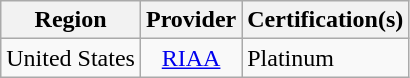<table class="wikitable sortable">
<tr>
<th>Region</th>
<th class="unsortable">Provider</th>
<th class="unsortable">Certification(s)</th>
</tr>
<tr>
<td>United States</td>
<td style="text-align:center;"><a href='#'>RIAA</a></td>
<td>Platinum</td>
</tr>
</table>
